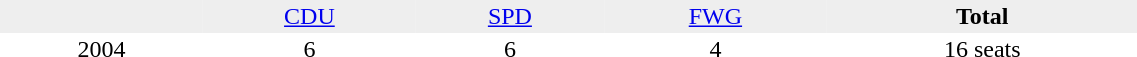<table border="0" cellpadding="2" cellspacing="0" width="60%">
<tr bgcolor="#eeeeee" align="center">
<td></td>
<td><a href='#'>CDU</a></td>
<td><a href='#'>SPD</a></td>
<td><a href='#'>FWG</a></td>
<td><strong>Total</strong></td>
</tr>
<tr align="center">
<td>2004</td>
<td>6</td>
<td>6</td>
<td>4</td>
<td>16 seats</td>
</tr>
</table>
